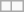<table class="wikitable" border="0">
<tr>
<td></td>
<td></td>
</tr>
</table>
